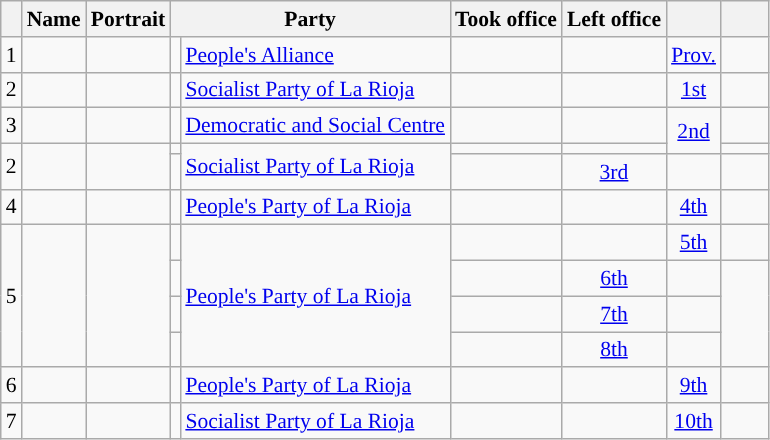<table class="wikitable plainrowheaders sortable" style="font-size:90%; text-align:left;">
<tr>
<th scope=col></th>
<th scope=col>Name</th>
<th scope=col class=unsortable>Portrait</th>
<th scope=col colspan="2">Party</th>
<th scope=col>Took office</th>
<th scope=col>Left office</th>
<th scope=col></th>
<th scope=col width=25px class=unsortable></th>
</tr>
<tr>
<td>1</td>
<td style="white-space: nowrap;"></td>
<td align=center></td>
<td !align="center" style="background:"></td>
<td><a href='#'>People's Alliance</a></td>
<td align=center></td>
<td align=center></td>
<td align=center><a href='#'>Prov.</a></td>
<td align=center></td>
</tr>
<tr>
<td>2</td>
<td style="white-space: nowrap;"></td>
<td align=center></td>
<td !align="center" style="background:"></td>
<td><a href='#'>Socialist Party of La Rioja</a></td>
<td align=center></td>
<td align=center></td>
<td align=center><a href='#'>1st</a></td>
<td align=center></td>
</tr>
<tr>
<td>3</td>
<td style="white-space: nowrap;"></td>
<td align=center></td>
<td !align="center" style="background:"></td>
<td><a href='#'>Democratic and Social Centre</a></td>
<td align=center></td>
<td align=center></td>
<td align=center rowspan=2><a href='#'>2nd</a></td>
<td align=center></td>
</tr>
<tr>
<td rowspan=2>2</td>
<td style="white-space: nowrap;" rowspan=2></td>
<td align=center rowspan=2></td>
<td !align="center" style="background:"></td>
<td rowspan=2><a href='#'>Socialist Party of La Rioja</a></td>
<td align=center></td>
<td align=center></td>
<td align=center></td>
</tr>
<tr>
<td align=center></td>
<td align=center></td>
<td align=center><a href='#'>3rd</a></td>
<td align=center></td>
</tr>
<tr>
<td>4</td>
<td style="white-space: nowrap;"></td>
<td align=center></td>
<td !align="center" style="background:"></td>
<td><a href='#'>People's Party of La Rioja</a></td>
<td align=center></td>
<td align=center></td>
<td align=center><a href='#'>4th</a></td>
<td align=center></td>
</tr>
<tr>
<td rowspan=4>5</td>
<td style="white-space: nowrap;" rowspan=4></td>
<td align=center rowspan=4></td>
<td !align="center" style="background:"></td>
<td rowspan=4><a href='#'>People's Party of La Rioja</a></td>
<td align=center></td>
<td align=center></td>
<td align=center><a href='#'>5th</a></td>
<td align=center></td>
</tr>
<tr>
<td align=center></td>
<td align=center></td>
<td align=center><a href='#'>6th</a></td>
<td align=center></td>
</tr>
<tr>
<td align=center></td>
<td align=center></td>
<td align=center><a href='#'>7th</a></td>
<td align=center></td>
</tr>
<tr>
<td align=center></td>
<td align=center></td>
<td align=center><a href='#'>8th</a></td>
<td align=center></td>
</tr>
<tr>
<td>6</td>
<td style="white-space: nowrap;"></td>
<td align=center></td>
<td !align="center" style="background:"></td>
<td><a href='#'>People's Party of La Rioja</a></td>
<td align=center></td>
<td align=center></td>
<td align=center><a href='#'>9th</a></td>
<td align=center></td>
</tr>
<tr>
<td>7</td>
<td style="white-space: nowrap;"></td>
<td align=center></td>
<td !align="center" style="background:"></td>
<td><a href='#'>Socialist Party of La Rioja</a></td>
<td align=center></td>
<td align=center></td>
<td align=center><a href='#'>10th</a></td>
<td align=center></td>
</tr>
</table>
